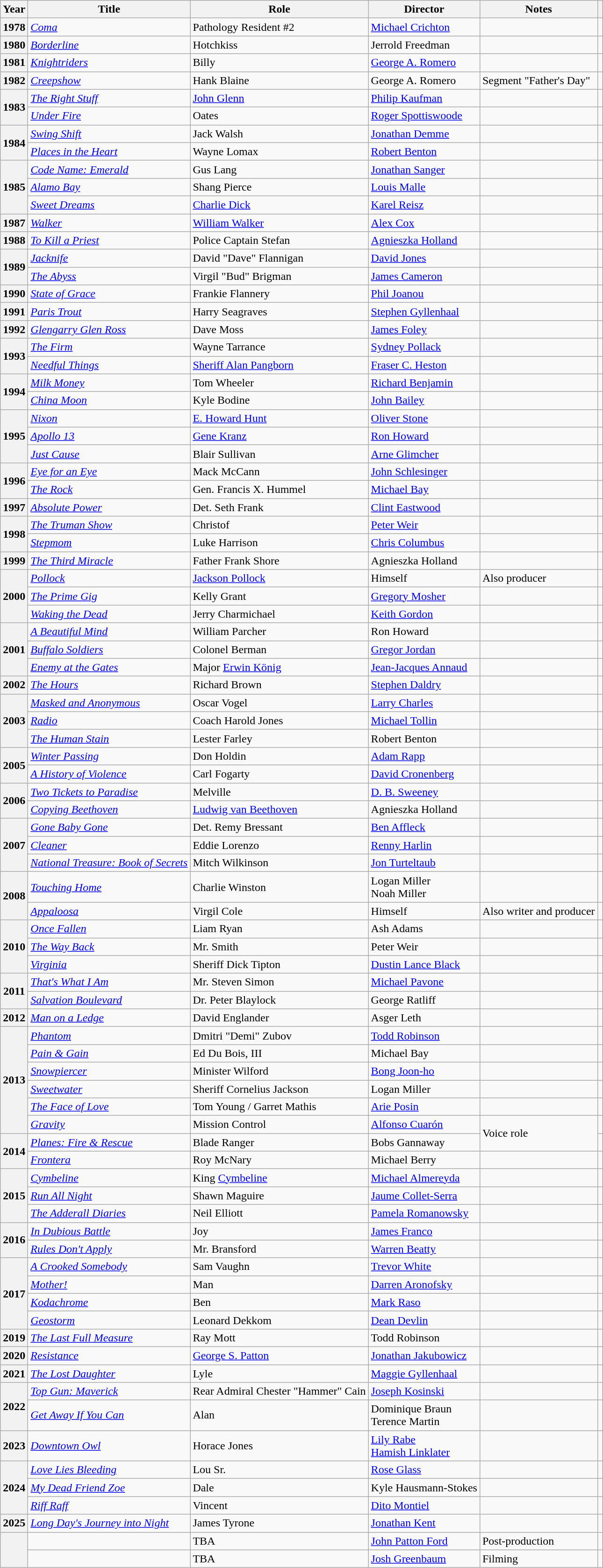<table class="wikitable plainrowheaders sortable" style="margin-right: 0;">
<tr>
<th scope="col">Year</th>
<th scope="col">Title</th>
<th scope="col">Role</th>
<th scope="col">Director</th>
<th scope="col" class="unsortable">Notes</th>
<th scope="col" class="unsortable"></th>
</tr>
<tr>
<th scope="row">1978</th>
<td><em><a href='#'>Coma</a></em></td>
<td>Pathology Resident #2</td>
<td><a href='#'>Michael Crichton</a></td>
<td></td>
<td style="text-align: center;"></td>
</tr>
<tr>
<th scope="row">1980</th>
<td><em><a href='#'>Borderline</a></em></td>
<td>Hotchkiss</td>
<td>Jerrold Freedman</td>
<td></td>
<td style="text-align: center;"></td>
</tr>
<tr>
<th scope="row">1981</th>
<td><em><a href='#'>Knightriders</a></em></td>
<td>Billy</td>
<td><a href='#'>George A. Romero</a></td>
<td></td>
<td style="text-align: center;"></td>
</tr>
<tr>
<th scope="row">1982</th>
<td><em><a href='#'>Creepshow</a></em></td>
<td>Hank Blaine</td>
<td>George A. Romero</td>
<td>Segment "Father's Day"</td>
<td style="text-align: center;"></td>
</tr>
<tr>
<th rowspan="2" scope="row">1983</th>
<td><em><a href='#'>The Right Stuff</a></em></td>
<td><a href='#'>John Glenn</a></td>
<td><a href='#'>Philip Kaufman</a></td>
<td></td>
<td style="text-align: center;"></td>
</tr>
<tr>
<td><em><a href='#'>Under Fire</a></em></td>
<td>Oates</td>
<td><a href='#'>Roger Spottiswoode</a></td>
<td></td>
<td style="text-align: center;"></td>
</tr>
<tr>
<th rowspan="2" scope="row">1984</th>
<td><em><a href='#'>Swing Shift</a></em></td>
<td>Jack Walsh</td>
<td><a href='#'>Jonathan Demme</a></td>
<td></td>
<td style="text-align: center;"></td>
</tr>
<tr>
<td><em><a href='#'>Places in the Heart</a></em></td>
<td>Wayne Lomax</td>
<td><a href='#'>Robert Benton</a></td>
<td></td>
<td style="text-align: center;"></td>
</tr>
<tr>
<th rowspan="3" scope="row">1985</th>
<td><em><a href='#'>Code Name: Emerald</a></em></td>
<td>Gus Lang</td>
<td><a href='#'>Jonathan Sanger</a></td>
<td></td>
<td style="text-align: center;"></td>
</tr>
<tr>
<td><em><a href='#'>Alamo Bay</a></em></td>
<td>Shang Pierce</td>
<td><a href='#'>Louis Malle</a></td>
<td></td>
<td style="text-align: center;"></td>
</tr>
<tr>
<td><em><a href='#'>Sweet Dreams</a></em></td>
<td><a href='#'>Charlie Dick</a></td>
<td><a href='#'>Karel Reisz</a></td>
<td></td>
<td style="text-align: center;"></td>
</tr>
<tr>
<th scope="row">1987</th>
<td><em><a href='#'>Walker</a></em></td>
<td><a href='#'>William Walker</a></td>
<td><a href='#'>Alex Cox</a></td>
<td></td>
<td style="text-align: center;"></td>
</tr>
<tr>
<th scope="row">1988</th>
<td><em><a href='#'>To Kill a Priest</a></em></td>
<td>Police Captain Stefan</td>
<td><a href='#'>Agnieszka Holland</a></td>
<td></td>
<td style="text-align: center;"></td>
</tr>
<tr>
<th rowspan="2" scope="row">1989</th>
<td><em><a href='#'>Jacknife</a></em></td>
<td>David "Dave" Flannigan</td>
<td><a href='#'>David Jones</a></td>
<td></td>
<td style="text-align: center;"></td>
</tr>
<tr>
<td><em><a href='#'>The Abyss</a></em></td>
<td>Virgil "Bud" Brigman</td>
<td><a href='#'>James Cameron</a></td>
<td></td>
<td style="text-align: center;"></td>
</tr>
<tr>
<th scope="row">1990</th>
<td><em><a href='#'>State of Grace</a></em></td>
<td>Frankie Flannery</td>
<td><a href='#'>Phil Joanou</a></td>
<td></td>
<td style="text-align: center;"></td>
</tr>
<tr>
<th scope="row">1991</th>
<td><em><a href='#'>Paris Trout</a></em></td>
<td>Harry Seagraves</td>
<td><a href='#'>Stephen Gyllenhaal</a></td>
<td></td>
<td style="text-align: center;"></td>
</tr>
<tr>
<th scope="row">1992</th>
<td><em><a href='#'>Glengarry Glen Ross</a></em></td>
<td>Dave Moss</td>
<td><a href='#'>James Foley</a></td>
<td></td>
<td style="text-align: center;"></td>
</tr>
<tr>
<th rowspan="2" scope="row">1993</th>
<td><em><a href='#'>The Firm</a></em></td>
<td>Wayne Tarrance</td>
<td><a href='#'>Sydney Pollack</a></td>
<td></td>
<td style="text-align: center;"></td>
</tr>
<tr>
<td><em><a href='#'>Needful Things</a></em></td>
<td><a href='#'>Sheriff Alan Pangborn</a></td>
<td><a href='#'>Fraser C. Heston</a></td>
<td></td>
<td style="text-align: center;"></td>
</tr>
<tr>
<th rowspan="2" scope="row">1994</th>
<td><em><a href='#'>Milk Money</a></em></td>
<td>Tom Wheeler</td>
<td><a href='#'>Richard Benjamin</a></td>
<td></td>
<td style="text-align: center;"></td>
</tr>
<tr>
<td><em><a href='#'>China Moon</a></em></td>
<td>Kyle Bodine</td>
<td><a href='#'>John Bailey</a></td>
<td></td>
<td style="text-align: center;"></td>
</tr>
<tr>
<th rowspan="3" scope="row">1995</th>
<td><em><a href='#'>Nixon</a></em></td>
<td><a href='#'>E. Howard Hunt</a></td>
<td><a href='#'>Oliver Stone</a></td>
<td></td>
<td style="text-align: center;"></td>
</tr>
<tr>
<td><em><a href='#'>Apollo 13</a></em></td>
<td><a href='#'>Gene Kranz</a></td>
<td><a href='#'>Ron Howard</a></td>
<td></td>
<td style="text-align: center;"></td>
</tr>
<tr>
<td><em><a href='#'>Just Cause</a></em></td>
<td>Blair Sullivan</td>
<td><a href='#'>Arne Glimcher</a></td>
<td></td>
<td style="text-align: center;"></td>
</tr>
<tr>
<th rowspan="2" scope="row">1996</th>
<td><em><a href='#'>Eye for an Eye</a></em></td>
<td>Mack McCann</td>
<td><a href='#'>John Schlesinger</a></td>
<td></td>
<td style="text-align: center;"></td>
</tr>
<tr>
<td><em><a href='#'>The Rock</a></em></td>
<td>Gen. Francis X. Hummel</td>
<td><a href='#'>Michael Bay</a></td>
<td></td>
<td style="text-align: center;"></td>
</tr>
<tr>
<th scope="row">1997</th>
<td><em><a href='#'>Absolute Power</a></em></td>
<td>Det. Seth Frank</td>
<td><a href='#'>Clint Eastwood</a></td>
<td></td>
<td style="text-align: center;"></td>
</tr>
<tr>
<th rowspan="2" scope="row">1998</th>
<td><em><a href='#'>The Truman Show</a></em></td>
<td>Christof</td>
<td><a href='#'>Peter Weir</a></td>
<td></td>
<td style="text-align: center;"></td>
</tr>
<tr>
<td><em><a href='#'>Stepmom</a></em></td>
<td>Luke Harrison</td>
<td><a href='#'>Chris Columbus</a></td>
<td></td>
<td style="text-align: center;"></td>
</tr>
<tr>
<th scope="row">1999</th>
<td><em><a href='#'>The Third Miracle</a></em></td>
<td>Father Frank Shore</td>
<td>Agnieszka Holland</td>
<td></td>
<td style="text-align: center;"></td>
</tr>
<tr>
<th rowspan="3" scope="row">2000</th>
<td><em><a href='#'>Pollock</a></em></td>
<td><a href='#'>Jackson Pollock</a></td>
<td>Himself</td>
<td>Also producer</td>
<td style="text-align: center;"></td>
</tr>
<tr>
<td><em><a href='#'>The Prime Gig</a></em></td>
<td>Kelly Grant</td>
<td><a href='#'>Gregory Mosher</a></td>
<td></td>
<td style="text-align: center;"></td>
</tr>
<tr>
<td><em><a href='#'>Waking the Dead</a></em></td>
<td>Jerry Charmichael</td>
<td><a href='#'>Keith Gordon</a></td>
<td></td>
<td style="text-align: center;"></td>
</tr>
<tr>
<th rowspan="3" scope="row">2001</th>
<td><em><a href='#'>A Beautiful Mind</a></em></td>
<td>William Parcher</td>
<td>Ron Howard</td>
<td></td>
<td style="text-align: center;"></td>
</tr>
<tr>
<td><em><a href='#'>Buffalo Soldiers</a></em></td>
<td>Colonel Berman</td>
<td><a href='#'>Gregor Jordan</a></td>
<td></td>
<td style="text-align: center;"></td>
</tr>
<tr>
<td><em><a href='#'>Enemy at the Gates</a></em></td>
<td>Major <a href='#'>Erwin König</a></td>
<td><a href='#'>Jean-Jacques Annaud</a></td>
<td></td>
<td style="text-align: center;"></td>
</tr>
<tr>
<th scope="row">2002</th>
<td><em><a href='#'>The Hours</a></em></td>
<td>Richard Brown</td>
<td><a href='#'>Stephen Daldry</a></td>
<td></td>
<td style="text-align: center;"></td>
</tr>
<tr>
<th rowspan="3" scope="row">2003</th>
<td><em><a href='#'>Masked and Anonymous</a></em></td>
<td>Oscar Vogel</td>
<td><a href='#'>Larry Charles</a></td>
<td></td>
<td style="text-align: center;"></td>
</tr>
<tr>
<td><em><a href='#'>Radio</a></em></td>
<td>Coach Harold Jones</td>
<td><a href='#'>Michael Tollin</a></td>
<td></td>
<td style="text-align: center;"></td>
</tr>
<tr>
<td><em><a href='#'>The Human Stain</a></em></td>
<td>Lester Farley</td>
<td>Robert Benton</td>
<td></td>
<td style="text-align: center;"></td>
</tr>
<tr>
<th rowspan="2" scope="row">2005</th>
<td><em><a href='#'>Winter Passing</a></em></td>
<td>Don Holdin</td>
<td><a href='#'>Adam Rapp</a></td>
<td></td>
<td style="text-align: center;"></td>
</tr>
<tr>
<td><em><a href='#'>A History of Violence</a></em></td>
<td>Carl Fogarty</td>
<td><a href='#'>David Cronenberg</a></td>
<td></td>
<td style="text-align: center;"></td>
</tr>
<tr>
<th rowspan="2" scope="row">2006</th>
<td><em><a href='#'>Two Tickets to Paradise</a></em></td>
<td>Melville</td>
<td><a href='#'>D. B. Sweeney</a></td>
<td></td>
<td style="text-align: center;"></td>
</tr>
<tr>
<td><em><a href='#'>Copying Beethoven</a></em></td>
<td><a href='#'>Ludwig van Beethoven</a></td>
<td>Agnieszka Holland</td>
<td></td>
<td style="text-align: center;"></td>
</tr>
<tr>
<th rowspan="3" scope="row">2007</th>
<td><em><a href='#'>Gone Baby Gone</a></em></td>
<td>Det. Remy Bressant</td>
<td><a href='#'>Ben Affleck</a></td>
<td></td>
<td style="text-align: center;"></td>
</tr>
<tr>
<td><em><a href='#'>Cleaner</a></em></td>
<td>Eddie Lorenzo</td>
<td><a href='#'>Renny Harlin</a></td>
<td></td>
<td style="text-align: center;"></td>
</tr>
<tr>
<td><em><a href='#'>National Treasure: Book of Secrets</a></em></td>
<td>Mitch Wilkinson</td>
<td><a href='#'>Jon Turteltaub</a></td>
<td></td>
<td style="text-align: center;"></td>
</tr>
<tr>
<th rowspan="2" scope="row">2008</th>
<td><em><a href='#'>Touching Home</a></em></td>
<td>Charlie Winston</td>
<td>Logan Miller<br>Noah Miller</td>
<td></td>
<td style="text-align: center;"></td>
</tr>
<tr>
<td><em><a href='#'>Appaloosa</a></em></td>
<td>Virgil Cole</td>
<td>Himself</td>
<td>Also writer and producer</td>
<td style="text-align: center;"></td>
</tr>
<tr>
<th rowspan="3" scope="row">2010</th>
<td><em><a href='#'>Once Fallen</a></em></td>
<td>Liam Ryan</td>
<td>Ash Adams</td>
<td></td>
<td style="text-align: center;"></td>
</tr>
<tr>
<td><em><a href='#'>The Way Back</a></em></td>
<td>Mr. Smith</td>
<td>Peter Weir</td>
<td></td>
<td style="text-align: center;"></td>
</tr>
<tr>
<td><em><a href='#'>Virginia</a></em></td>
<td>Sheriff Dick Tipton</td>
<td><a href='#'>Dustin Lance Black</a></td>
<td></td>
<td style="text-align: center;"></td>
</tr>
<tr>
<th rowspan="2" scope="row">2011</th>
<td><em><a href='#'>That's What I Am</a></em></td>
<td>Mr. Steven Simon</td>
<td><a href='#'>Michael Pavone</a></td>
<td></td>
<td style="text-align: center;"></td>
</tr>
<tr>
<td><em><a href='#'>Salvation Boulevard</a></em></td>
<td>Dr. Peter Blaylock</td>
<td>George Ratliff</td>
<td></td>
<td style="text-align: center;"></td>
</tr>
<tr>
<th scope="row">2012</th>
<td><em><a href='#'>Man on a Ledge</a></em></td>
<td>David Englander</td>
<td>Asger Leth</td>
<td></td>
<td style="text-align: center;"></td>
</tr>
<tr>
<th rowspan="6" scope="row">2013</th>
<td><em><a href='#'>Phantom</a></em></td>
<td>Dmitri "Demi" Zubov</td>
<td><a href='#'>Todd Robinson</a></td>
<td></td>
<td style="text-align: center;"></td>
</tr>
<tr>
<td><em><a href='#'>Pain & Gain</a></em></td>
<td>Ed Du Bois, III</td>
<td>Michael Bay</td>
<td></td>
<td style="text-align: center;"></td>
</tr>
<tr>
<td><em><a href='#'>Snowpiercer</a></em></td>
<td>Minister Wilford</td>
<td><a href='#'>Bong Joon-ho</a></td>
<td></td>
<td style="text-align: center;"></td>
</tr>
<tr>
<td><em><a href='#'>Sweetwater</a></em></td>
<td>Sheriff Cornelius Jackson</td>
<td>Logan Miller</td>
<td></td>
<td style="text-align: center;"></td>
</tr>
<tr>
<td><em><a href='#'>The Face of Love</a></em></td>
<td>Tom Young / Garret Mathis</td>
<td><a href='#'>Arie Posin</a></td>
<td></td>
<td style="text-align: center;"></td>
</tr>
<tr>
<td><em><a href='#'>Gravity</a></em></td>
<td>Mission Control</td>
<td><a href='#'>Alfonso Cuarón</a></td>
<td rowspan="2">Voice role</td>
<td style="text-align: center;"></td>
</tr>
<tr>
<th rowspan="2" scope="row">2014</th>
<td><em><a href='#'>Planes: Fire & Rescue</a></em></td>
<td>Blade Ranger</td>
<td>Bobs Gannaway</td>
<td style="text-align: center;"></td>
</tr>
<tr>
<td><em><a href='#'>Frontera</a></em></td>
<td>Roy McNary</td>
<td>Michael Berry</td>
<td></td>
<td style="text-align: center;"></td>
</tr>
<tr>
<th rowspan="3" scope="row">2015</th>
<td><em><a href='#'>Cymbeline</a></em></td>
<td>King <a href='#'>Cymbeline</a></td>
<td><a href='#'>Michael Almereyda</a></td>
<td></td>
<td style="text-align: center;"></td>
</tr>
<tr>
<td><em><a href='#'>Run All Night</a></em></td>
<td>Shawn Maguire</td>
<td><a href='#'>Jaume Collet-Serra</a></td>
<td></td>
<td style="text-align: center;"></td>
</tr>
<tr>
<td><em><a href='#'>The Adderall Diaries</a></em></td>
<td>Neil Elliott</td>
<td><a href='#'>Pamela Romanowsky</a></td>
<td></td>
<td style="text-align: center;"></td>
</tr>
<tr>
<th rowspan="2" scope="row">2016</th>
<td><em><a href='#'>In Dubious Battle</a></em></td>
<td>Joy</td>
<td><a href='#'>James Franco</a></td>
<td></td>
<td style="text-align: center;"></td>
</tr>
<tr>
<td><em><a href='#'>Rules Don't Apply</a></em></td>
<td>Mr. Bransford</td>
<td><a href='#'>Warren Beatty</a></td>
<td></td>
<td style="text-align: center;"></td>
</tr>
<tr>
<th rowspan="4" scope="row">2017</th>
<td><em><a href='#'>A Crooked Somebody</a></em></td>
<td>Sam Vaughn</td>
<td><a href='#'>Trevor White</a></td>
<td></td>
<td style="text-align: center;"></td>
</tr>
<tr>
<td><em><a href='#'>Mother!</a></em></td>
<td>Man</td>
<td><a href='#'>Darren Aronofsky</a></td>
<td></td>
<td style="text-align: center;"></td>
</tr>
<tr>
<td><em><a href='#'>Kodachrome</a></em></td>
<td>Ben</td>
<td><a href='#'>Mark Raso</a></td>
<td></td>
<td style="text-align: center;"></td>
</tr>
<tr>
<td><em><a href='#'>Geostorm</a></em></td>
<td>Leonard Dekkom</td>
<td><a href='#'>Dean Devlin</a></td>
<td></td>
<td style="text-align: center;"></td>
</tr>
<tr>
<th scope="row">2019</th>
<td><em><a href='#'>The Last Full Measure</a></em></td>
<td>Ray Mott</td>
<td>Todd Robinson</td>
<td></td>
<td style="text-align: center;"></td>
</tr>
<tr>
<th scope="row">2020</th>
<td><em><a href='#'>Resistance</a></em></td>
<td><a href='#'>George S. Patton</a></td>
<td><a href='#'>Jonathan Jakubowicz</a></td>
<td></td>
<td style="text-align: center;"></td>
</tr>
<tr>
<th scope="row">2021</th>
<td><em><a href='#'>The Lost Daughter</a></em></td>
<td>Lyle</td>
<td><a href='#'>Maggie Gyllenhaal</a></td>
<td></td>
<td style="text-align: center;"></td>
</tr>
<tr>
<th rowspan="2" scope="row">2022</th>
<td><em><a href='#'>Top Gun: Maverick</a></em></td>
<td>Rear Admiral Chester "Hammer" Cain</td>
<td><a href='#'>Joseph Kosinski</a></td>
<td></td>
<td style="text-align: center;"></td>
</tr>
<tr>
<td><em><a href='#'>Get Away If You Can</a></em></td>
<td>Alan</td>
<td>Dominique Braun<br>Terence Martin</td>
<td></td>
<td style="text-align: center;"></td>
</tr>
<tr>
<th scope="row">2023</th>
<td><em><a href='#'>Downtown Owl</a></em></td>
<td>Horace Jones</td>
<td><a href='#'>Lily Rabe</a><br><a href='#'>Hamish Linklater</a></td>
<td></td>
<td style="text-align: center;"></td>
</tr>
<tr>
<th rowspan="3" scope="row">2024</th>
<td><em><a href='#'>Love Lies Bleeding</a></em></td>
<td>Lou Sr.</td>
<td><a href='#'>Rose Glass</a></td>
<td></td>
<td style="text-align:center;"></td>
</tr>
<tr>
<td><em><a href='#'>My Dead Friend Zoe</a></em></td>
<td>Dale</td>
<td>Kyle Hausmann-Stokes</td>
<td></td>
<td style="text-align:center;"></td>
</tr>
<tr>
<td><em><a href='#'>Riff Raff</a></em></td>
<td>Vincent</td>
<td><a href='#'>Dito Montiel</a></td>
<td></td>
<td style="text-align:center;"></td>
</tr>
<tr>
<th scope="row">2025</th>
<td><em><a href='#'>Long Day's Journey into Night</a></em></td>
<td>James Tyrone</td>
<td><a href='#'>Jonathan Kent</a></td>
<td></td>
<td style="text-align: center;"></td>
</tr>
<tr>
<th rowspan="2" scope="row"></th>
<td></td>
<td>TBA</td>
<td><a href='#'>John Patton Ford</a></td>
<td>Post-production</td>
<td style="text-align:center;"></td>
</tr>
<tr>
<td></td>
<td>TBA</td>
<td><a href='#'>Josh Greenbaum</a></td>
<td>Filming</td>
<td style="text-align:center;"></td>
</tr>
</table>
